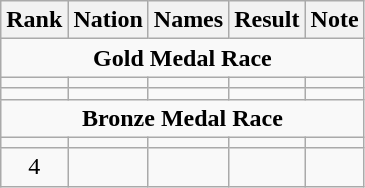<table class="wikitable" style="text-align:center">
<tr>
<th>Rank</th>
<th>Nation</th>
<th>Names</th>
<th>Result</th>
<th>Note</th>
</tr>
<tr>
<td colspan=5><strong>Gold Medal Race</strong></td>
</tr>
<tr>
<td></td>
<td align=left></td>
<td align=left></td>
<td></td>
<td></td>
</tr>
<tr>
<td></td>
<td align=left></td>
<td align=left></td>
<td></td>
<td></td>
</tr>
<tr>
<td colspan=5><strong>Bronze Medal Race</strong></td>
</tr>
<tr>
<td></td>
<td align=left></td>
<td align=left></td>
<td></td>
<td></td>
</tr>
<tr>
<td>4</td>
<td align=left></td>
<td align=left></td>
<td></td>
<td></td>
</tr>
</table>
